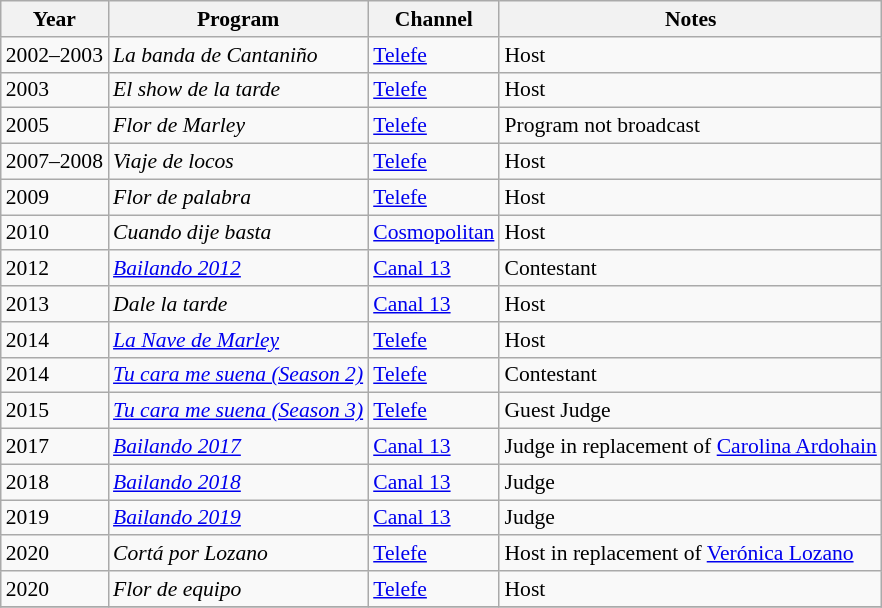<table class="wikitable" style="font-size: 90%;">
<tr>
<th>Year</th>
<th>Program</th>
<th>Channel</th>
<th>Notes</th>
</tr>
<tr>
<td>2002–2003</td>
<td><em>La banda de Cantaniño</em></td>
<td><a href='#'>Telefe</a></td>
<td>Host</td>
</tr>
<tr>
<td>2003</td>
<td><em>El show de la tarde</em></td>
<td><a href='#'>Telefe</a></td>
<td>Host</td>
</tr>
<tr>
<td>2005</td>
<td><em>Flor de Marley</em></td>
<td><a href='#'>Telefe</a></td>
<td>Program not broadcast</td>
</tr>
<tr>
<td>2007–2008</td>
<td><em>Viaje de locos</em></td>
<td><a href='#'>Telefe</a></td>
<td>Host</td>
</tr>
<tr>
<td>2009</td>
<td><em>Flor de palabra</em></td>
<td><a href='#'>Telefe</a></td>
<td>Host</td>
</tr>
<tr>
<td>2010</td>
<td><em>Cuando dije basta</em></td>
<td><a href='#'>Cosmopolitan</a></td>
<td>Host</td>
</tr>
<tr>
<td>2012</td>
<td><em><a href='#'>Bailando 2012</a></em></td>
<td><a href='#'>Canal 13</a></td>
<td>Contestant</td>
</tr>
<tr>
<td>2013</td>
<td><em>Dale la tarde</em></td>
<td><a href='#'>Canal 13</a></td>
<td>Host</td>
</tr>
<tr>
<td>2014</td>
<td><em><a href='#'>La Nave de Marley</a></em></td>
<td><a href='#'>Telefe</a></td>
<td>Host</td>
</tr>
<tr>
<td>2014</td>
<td><em><a href='#'>Tu cara me suena (Season 2)</a></em></td>
<td><a href='#'>Telefe</a></td>
<td>Contestant</td>
</tr>
<tr>
<td>2015</td>
<td><em><a href='#'>Tu cara me suena (Season 3)</a></em></td>
<td><a href='#'>Telefe</a></td>
<td>Guest Judge</td>
</tr>
<tr>
<td>2017</td>
<td><em><a href='#'>Bailando 2017</a></em></td>
<td><a href='#'>Canal 13</a></td>
<td>Judge in replacement of <a href='#'>Carolina Ardohain</a></td>
</tr>
<tr>
<td>2018</td>
<td><em><a href='#'>Bailando 2018</a></em></td>
<td><a href='#'>Canal 13</a></td>
<td>Judge</td>
</tr>
<tr>
<td>2019</td>
<td><em><a href='#'>Bailando 2019</a></em></td>
<td><a href='#'>Canal 13</a></td>
<td>Judge</td>
</tr>
<tr>
<td>2020</td>
<td><em>Cortá por Lozano</em></td>
<td><a href='#'>Telefe</a></td>
<td>Host in replacement of <a href='#'>Verónica Lozano</a></td>
</tr>
<tr>
<td>2020</td>
<td><em>Flor de equipo</em></td>
<td><a href='#'>Telefe</a></td>
<td>Host</td>
</tr>
<tr>
</tr>
</table>
